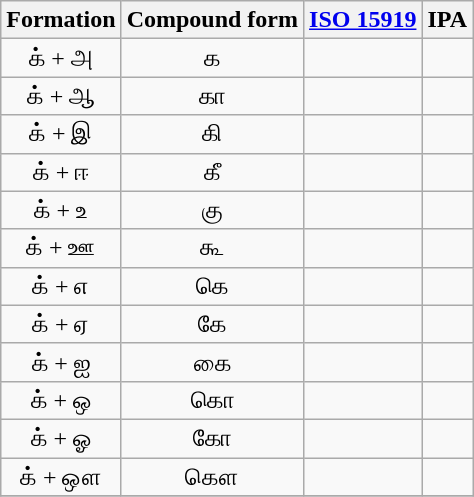<table class="wikitable" style="text-align:center;">
<tr>
<th>Formation</th>
<th>Compound form</th>
<th><a href='#'>ISO 15919</a></th>
<th>IPA</th>
</tr>
<tr>
<td lang="ta">க் + அ</td>
<td lang="ta">க</td>
<td></td>
<td></td>
</tr>
<tr>
<td lang="ta">க் + ஆ</td>
<td lang="ta">கா</td>
<td></td>
<td></td>
</tr>
<tr>
<td lang="ta">க் + இ</td>
<td lang="ta">கி</td>
<td></td>
<td></td>
</tr>
<tr>
<td lang="ta">க் + ஈ</td>
<td lang="ta">கீ</td>
<td></td>
<td></td>
</tr>
<tr>
<td lang="ta">க் + உ</td>
<td lang="ta">கு</td>
<td></td>
<td></td>
</tr>
<tr>
<td lang="ta">க் + ஊ</td>
<td lang="ta">கூ</td>
<td></td>
<td></td>
</tr>
<tr>
<td lang="ta">க் + எ</td>
<td lang="ta">கெ</td>
<td></td>
<td></td>
</tr>
<tr>
<td lang="ta">க் + ஏ</td>
<td lang="ta">கே</td>
<td></td>
<td></td>
</tr>
<tr>
<td lang="ta">க் + ஐ</td>
<td lang="ta">கை</td>
<td></td>
<td></td>
</tr>
<tr>
<td lang="ta">க் + ஒ</td>
<td lang="ta">கொ</td>
<td></td>
<td></td>
</tr>
<tr>
<td lang="ta">க் + ஓ</td>
<td lang="ta">கோ</td>
<td></td>
<td></td>
</tr>
<tr>
<td lang="ta">க் + ஔ</td>
<td lang="ta">கௌ</td>
<td></td>
<td></td>
</tr>
<tr>
</tr>
</table>
